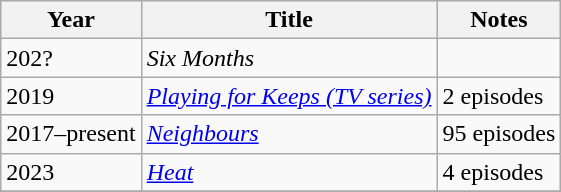<table class="wikitable sortable">
<tr>
<th>Year</th>
<th>Title</th>
<th>Notes</th>
</tr>
<tr>
<td>202?</td>
<td><em>Six Months</em></td>
<td></td>
</tr>
<tr>
<td>2019</td>
<td><em><a href='#'>Playing for Keeps (TV series)</a></em></td>
<td>2 episodes</td>
</tr>
<tr>
<td>2017–present</td>
<td><em><a href='#'>Neighbours</a></em></td>
<td>95 episodes</td>
</tr>
<tr>
<td>2023</td>
<td><em><a href='#'>Heat</a></em></td>
<td>4 episodes</td>
</tr>
<tr>
</tr>
</table>
